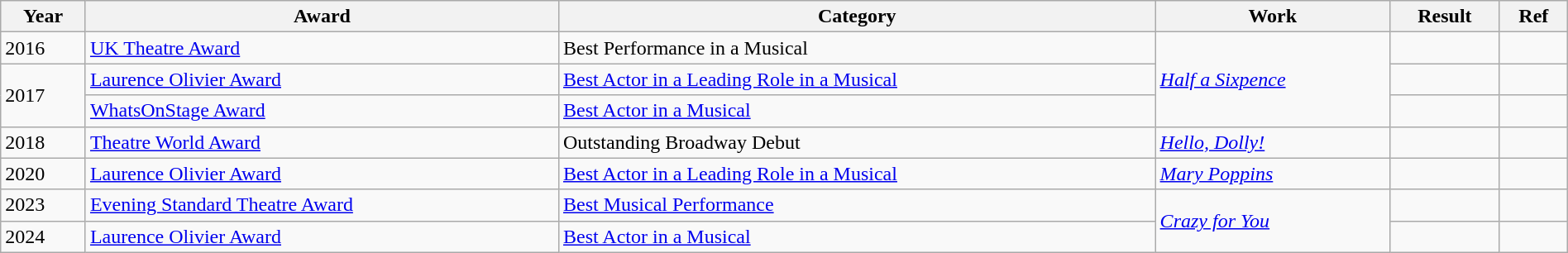<table class="wikitable" style="width: 100%;">
<tr>
<th>Year</th>
<th>Award</th>
<th>Category</th>
<th>Work</th>
<th>Result</th>
<th>Ref</th>
</tr>
<tr>
<td>2016</td>
<td><a href='#'>UK Theatre Award</a></td>
<td>Best Performance in a Musical</td>
<td rowspan="3"><em><a href='#'>Half a Sixpence</a></em></td>
<td></td>
<td></td>
</tr>
<tr>
<td rowspan="2">2017</td>
<td><a href='#'>Laurence Olivier Award</a></td>
<td><a href='#'>Best Actor in a Leading Role in a Musical</a></td>
<td></td>
<td></td>
</tr>
<tr>
<td><a href='#'>WhatsOnStage Award</a></td>
<td><a href='#'>Best Actor in a Musical</a></td>
<td></td>
<td></td>
</tr>
<tr>
<td>2018</td>
<td><a href='#'>Theatre World Award</a></td>
<td>Outstanding Broadway Debut</td>
<td><em><a href='#'>Hello, Dolly!</a></em></td>
<td></td>
<td></td>
</tr>
<tr>
<td>2020</td>
<td><a href='#'>Laurence Olivier Award</a></td>
<td><a href='#'>Best Actor in a Leading Role in a Musical</a></td>
<td><em><a href='#'>Mary Poppins</a></em></td>
<td></td>
<td></td>
</tr>
<tr>
<td>2023</td>
<td><a href='#'>Evening Standard Theatre Award</a></td>
<td><a href='#'>Best Musical Performance</a></td>
<td rowspan="2"><em><a href='#'>Crazy for You</a></em></td>
<td></td>
<td></td>
</tr>
<tr>
<td>2024</td>
<td><a href='#'>Laurence Olivier Award</a></td>
<td><a href='#'>Best Actor in a Musical</a></td>
<td></td>
<td></td>
</tr>
</table>
